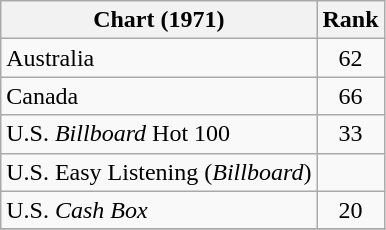<table class="wikitable sortable">
<tr>
<th>Chart (1971)</th>
<th style="text-align:center;">Rank</th>
</tr>
<tr>
<td>Australia </td>
<td style="text-align:center;">62</td>
</tr>
<tr>
<td>Canada </td>
<td style="text-align:center;">66</td>
</tr>
<tr>
<td>U.S. <em>Billboard</em> Hot 100</td>
<td style="text-align:center;">33</td>
</tr>
<tr>
<td>U.S. Easy Listening (<em>Billboard</em>)</td>
<td></td>
</tr>
<tr>
<td>U.S. <em>Cash Box</em> </td>
<td style="text-align:center;">20</td>
</tr>
<tr>
</tr>
</table>
